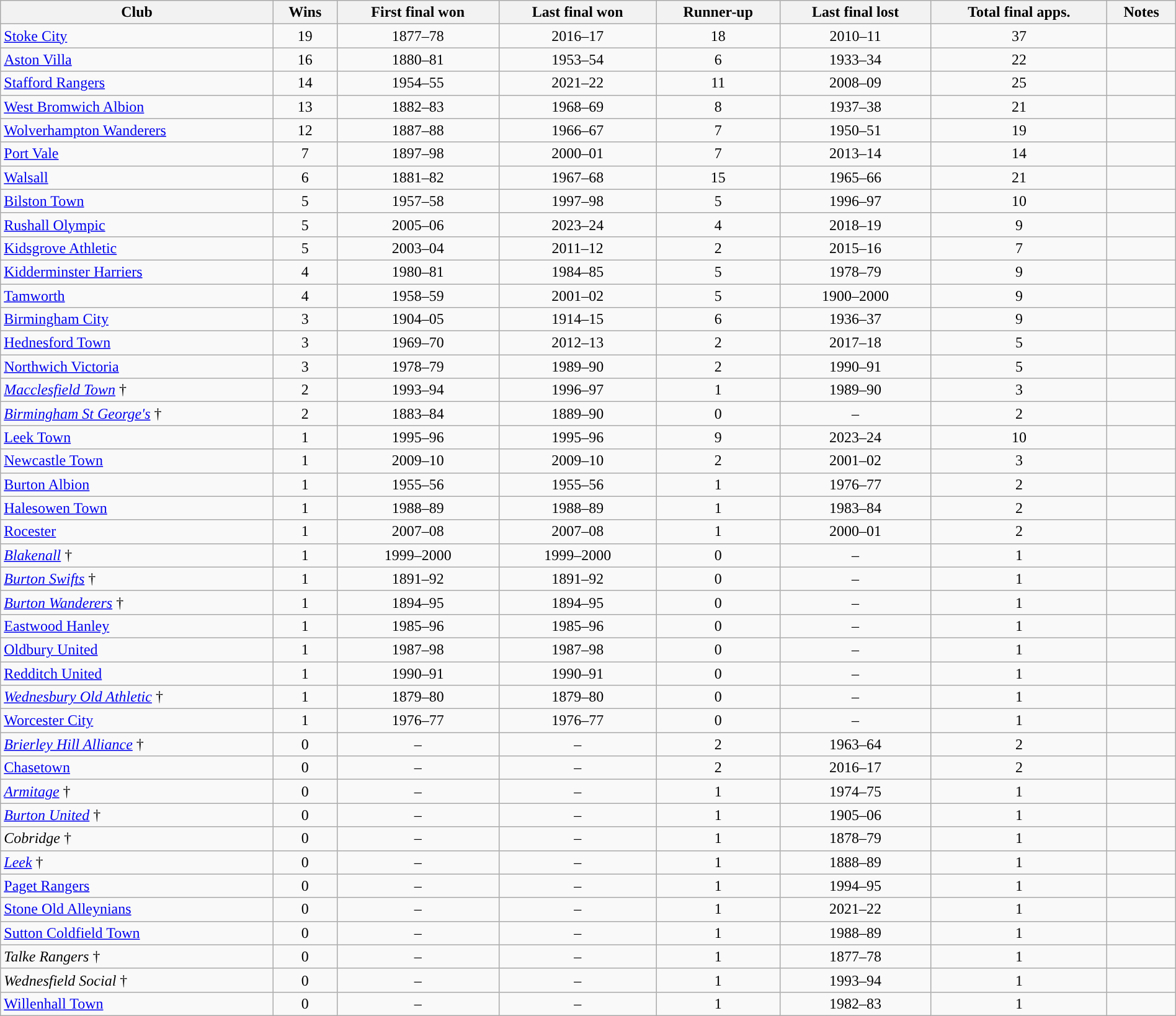<table class="wikitable sortable" style="text-align: center; width: 100%;">
<tr>
<th>Club</th>
<th>Wins</th>
<th>First final won</th>
<th>Last final won</th>
<th>Runner-up</th>
<th>Last final lost</th>
<th>Total final apps.</th>
<th>Notes</th>
</tr>
<tr>
<td style="text-align: left"><a href='#'>Stoke City</a></td>
<td>19</td>
<td>1877–78</td>
<td>2016–17</td>
<td>18</td>
<td>2010–11</td>
<td>37</td>
<td></td>
</tr>
<tr>
<td style="text-align: left"><a href='#'>Aston Villa</a></td>
<td>16</td>
<td>1880–81</td>
<td>1953–54</td>
<td>6</td>
<td>1933–34</td>
<td>22</td>
<td></td>
</tr>
<tr>
<td style="text-align: left"><a href='#'>Stafford Rangers</a></td>
<td>14</td>
<td>1954–55</td>
<td>2021–22</td>
<td>11</td>
<td>2008–09</td>
<td>25</td>
<td></td>
</tr>
<tr>
<td style="text-align: left"><a href='#'>West Bromwich Albion</a></td>
<td>13</td>
<td>1882–83</td>
<td>1968–69</td>
<td>8</td>
<td>1937–38</td>
<td>21</td>
<td></td>
</tr>
<tr>
<td style="text-align: left"><a href='#'>Wolverhampton Wanderers</a></td>
<td>12</td>
<td>1887–88</td>
<td>1966–67</td>
<td>7</td>
<td>1950–51</td>
<td>19</td>
<td></td>
</tr>
<tr>
<td style="text-align: left"><a href='#'>Port Vale</a></td>
<td>7</td>
<td>1897–98</td>
<td>2000–01</td>
<td>7</td>
<td>2013–14</td>
<td>14</td>
<td></td>
</tr>
<tr>
<td style="text-align: left"><a href='#'>Walsall</a></td>
<td>6</td>
<td>1881–82</td>
<td>1967–68</td>
<td>15</td>
<td>1965–66</td>
<td>21</td>
<td></td>
</tr>
<tr>
<td style="text-align: left"><a href='#'>Bilston Town</a></td>
<td>5</td>
<td>1957–58</td>
<td>1997–98</td>
<td>5</td>
<td>1996–97</td>
<td>10</td>
<td></td>
</tr>
<tr>
<td style="text-align: left"><a href='#'>Rushall Olympic</a></td>
<td>5</td>
<td>2005–06</td>
<td>2023–24</td>
<td>4</td>
<td>2018–19</td>
<td>9</td>
<td></td>
</tr>
<tr>
<td style="text-align: left"><a href='#'>Kidsgrove Athletic</a></td>
<td>5</td>
<td>2003–04</td>
<td>2011–12</td>
<td>2</td>
<td>2015–16</td>
<td>7</td>
<td></td>
</tr>
<tr>
<td style="text-align: left"><a href='#'>Kidderminster Harriers</a></td>
<td>4</td>
<td>1980–81</td>
<td>1984–85</td>
<td>5</td>
<td>1978–79</td>
<td>9</td>
<td></td>
</tr>
<tr>
<td style="text-align: left"><a href='#'>Tamworth</a></td>
<td>4</td>
<td>1958–59</td>
<td>2001–02</td>
<td>5</td>
<td>1900–2000</td>
<td>9</td>
<td></td>
</tr>
<tr>
<td style="text-align: left"><a href='#'>Birmingham City</a></td>
<td>3</td>
<td>1904–05</td>
<td>1914–15</td>
<td>6</td>
<td>1936–37</td>
<td>9</td>
<td></td>
</tr>
<tr>
<td style="text-align: left"><a href='#'>Hednesford Town</a></td>
<td>3</td>
<td>1969–70</td>
<td>2012–13</td>
<td>2</td>
<td>2017–18</td>
<td>5</td>
<td></td>
</tr>
<tr>
<td style="text-align: left"><a href='#'>Northwich Victoria</a></td>
<td>3</td>
<td>1978–79</td>
<td>1989–90</td>
<td>2</td>
<td>1990–91</td>
<td>5</td>
<td></td>
</tr>
<tr>
<td style="text-align: left"><em><a href='#'>Macclesfield Town</a></em> †</td>
<td>2</td>
<td>1993–94</td>
<td>1996–97</td>
<td>1</td>
<td>1989–90</td>
<td>3</td>
<td></td>
</tr>
<tr>
<td style="text-align: left"><em><a href='#'>Birmingham St George's</a></em> †</td>
<td>2</td>
<td>1883–84</td>
<td>1889–90</td>
<td>0</td>
<td>–</td>
<td>2</td>
<td></td>
</tr>
<tr>
<td style="text-align: left"><a href='#'>Leek Town</a></td>
<td>1</td>
<td>1995–96</td>
<td>1995–96</td>
<td>9</td>
<td>2023–24</td>
<td>10</td>
<td></td>
</tr>
<tr>
<td style="text-align: left"><a href='#'>Newcastle Town</a></td>
<td>1</td>
<td>2009–10</td>
<td>2009–10</td>
<td>2</td>
<td>2001–02</td>
<td>3</td>
<td></td>
</tr>
<tr>
<td style="text-align: left"><a href='#'>Burton Albion</a></td>
<td>1</td>
<td>1955–56</td>
<td>1955–56</td>
<td>1</td>
<td>1976–77</td>
<td>2</td>
<td></td>
</tr>
<tr>
<td style="text-align: left"><a href='#'>Halesowen Town</a></td>
<td>1</td>
<td>1988–89</td>
<td>1988–89</td>
<td>1</td>
<td>1983–84</td>
<td>2</td>
<td></td>
</tr>
<tr>
<td style="text-align: left"><a href='#'>Rocester</a></td>
<td>1</td>
<td>2007–08</td>
<td>2007–08</td>
<td>1</td>
<td>2000–01</td>
<td>2</td>
<td></td>
</tr>
<tr>
<td style="text-align: left"><em><a href='#'>Blakenall</a></em> †</td>
<td>1</td>
<td>1999–2000</td>
<td>1999–2000</td>
<td>0</td>
<td>–</td>
<td>1</td>
<td></td>
</tr>
<tr>
<td style="text-align: left"><em><a href='#'>Burton Swifts</a></em> †</td>
<td>1</td>
<td>1891–92</td>
<td>1891–92</td>
<td>0</td>
<td>–</td>
<td>1</td>
<td></td>
</tr>
<tr>
<td style="text-align: left"><em><a href='#'>Burton Wanderers</a></em> †</td>
<td>1</td>
<td>1894–95</td>
<td>1894–95</td>
<td>0</td>
<td>–</td>
<td>1</td>
<td></td>
</tr>
<tr>
<td style="text-align: left"><a href='#'>Eastwood Hanley</a></td>
<td>1</td>
<td>1985–96</td>
<td>1985–96</td>
<td>0</td>
<td>–</td>
<td>1</td>
<td></td>
</tr>
<tr>
<td style="text-align: left"><a href='#'>Oldbury United</a></td>
<td>1</td>
<td>1987–98</td>
<td>1987–98</td>
<td>0</td>
<td>–</td>
<td>1</td>
<td></td>
</tr>
<tr>
<td style="text-align: left"><a href='#'>Redditch United</a></td>
<td>1</td>
<td>1990–91</td>
<td>1990–91</td>
<td>0</td>
<td>–</td>
<td>1</td>
<td></td>
</tr>
<tr>
<td style="text-align: left"><em><a href='#'>Wednesbury Old Athletic</a></em> †</td>
<td>1</td>
<td>1879–80</td>
<td>1879–80</td>
<td>0</td>
<td>–</td>
<td>1</td>
<td></td>
</tr>
<tr>
<td style="text-align: left"><a href='#'>Worcester City</a></td>
<td>1</td>
<td>1976–77</td>
<td>1976–77</td>
<td>0</td>
<td>–</td>
<td>1</td>
<td></td>
</tr>
<tr>
<td style="text-align: left"><em><a href='#'>Brierley Hill Alliance</a></em> †</td>
<td>0</td>
<td>–</td>
<td>–</td>
<td>2</td>
<td>1963–64</td>
<td>2</td>
<td></td>
</tr>
<tr>
<td style="text-align: left"><a href='#'>Chasetown</a></td>
<td>0</td>
<td>–</td>
<td>–</td>
<td>2</td>
<td>2016–17</td>
<td>2</td>
<td></td>
</tr>
<tr>
<td style="text-align: left"><em><a href='#'>Armitage</a></em> †</td>
<td>0</td>
<td>–</td>
<td>–</td>
<td>1</td>
<td>1974–75</td>
<td>1</td>
<td></td>
</tr>
<tr>
<td style="text-align: left"><em><a href='#'>Burton United</a></em> †</td>
<td>0</td>
<td>–</td>
<td>–</td>
<td>1</td>
<td>1905–06</td>
<td>1</td>
<td></td>
</tr>
<tr>
<td style="text-align: left"><em>Cobridge</em> †</td>
<td>0</td>
<td>–</td>
<td>–</td>
<td>1</td>
<td>1878–79</td>
<td>1</td>
<td></td>
</tr>
<tr>
<td style="text-align: left"><em><a href='#'>Leek</a></em> †</td>
<td>0</td>
<td>–</td>
<td>–</td>
<td>1</td>
<td>1888–89</td>
<td>1</td>
<td></td>
</tr>
<tr>
<td style="text-align: left"><a href='#'>Paget Rangers</a></td>
<td>0</td>
<td>–</td>
<td>–</td>
<td>1</td>
<td>1994–95</td>
<td>1</td>
<td></td>
</tr>
<tr>
<td style="text-align: left"><a href='#'>Stone Old Alleynians</a></td>
<td>0</td>
<td>–</td>
<td>–</td>
<td>1</td>
<td>2021–22</td>
<td>1</td>
<td></td>
</tr>
<tr>
<td style="text-align: left"><a href='#'>Sutton Coldfield Town</a></td>
<td>0</td>
<td>–</td>
<td>–</td>
<td>1</td>
<td>1988–89</td>
<td>1</td>
<td></td>
</tr>
<tr>
<td style="text-align: left"><em>Talke Rangers</em> †</td>
<td>0</td>
<td>–</td>
<td>–</td>
<td>1</td>
<td>1877–78</td>
<td>1</td>
<td></td>
</tr>
<tr>
<td style="text-align: left"><em>Wednesfield Social</em> †</td>
<td>0</td>
<td>–</td>
<td>–</td>
<td>1</td>
<td>1993–94</td>
<td>1</td>
<td></td>
</tr>
<tr>
<td style="text-align: left"><a href='#'>Willenhall Town</a></td>
<td>0</td>
<td>–</td>
<td>–</td>
<td>1</td>
<td>1982–83</td>
<td>1</td>
<td></td>
</tr>
</table>
